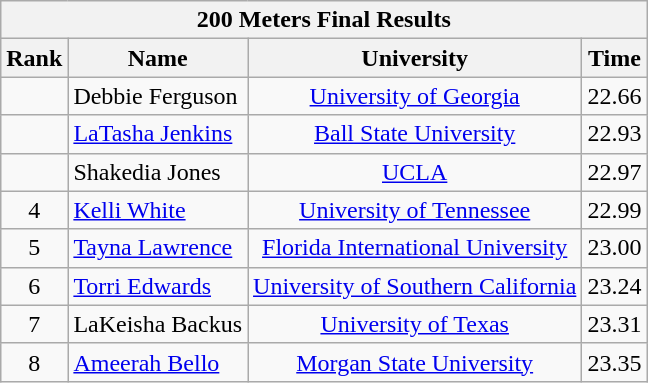<table class="wikitable sortable" style="text-align:center">
<tr>
<th colspan="4">200 Meters Final Results</th>
</tr>
<tr>
<th>Rank</th>
<th>Name</th>
<th>University</th>
<th>Time</th>
</tr>
<tr>
<td></td>
<td align=left>Debbie Ferguson</td>
<td><a href='#'>University of Georgia</a></td>
<td>22.66</td>
</tr>
<tr>
<td></td>
<td align=left><a href='#'>LaTasha Jenkins</a></td>
<td><a href='#'>Ball State University</a></td>
<td>22.93</td>
</tr>
<tr>
<td></td>
<td align=left>Shakedia Jones</td>
<td><a href='#'>UCLA</a></td>
<td>22.97</td>
</tr>
<tr>
<td>4</td>
<td align=left><a href='#'>Kelli White</a></td>
<td><a href='#'>University of Tennessee</a></td>
<td>22.99</td>
</tr>
<tr>
<td>5</td>
<td align=left><a href='#'>Tayna Lawrence</a></td>
<td><a href='#'>Florida International University</a></td>
<td>23.00</td>
</tr>
<tr>
<td>6</td>
<td align=left><a href='#'>Torri Edwards</a></td>
<td><a href='#'>University of Southern California</a></td>
<td>23.24</td>
</tr>
<tr>
<td>7</td>
<td align=left>LaKeisha Backus</td>
<td><a href='#'>University of Texas</a></td>
<td>23.31</td>
</tr>
<tr>
<td>8</td>
<td align=left><a href='#'>Ameerah Bello</a></td>
<td><a href='#'>Morgan State University</a></td>
<td>23.35</td>
</tr>
</table>
